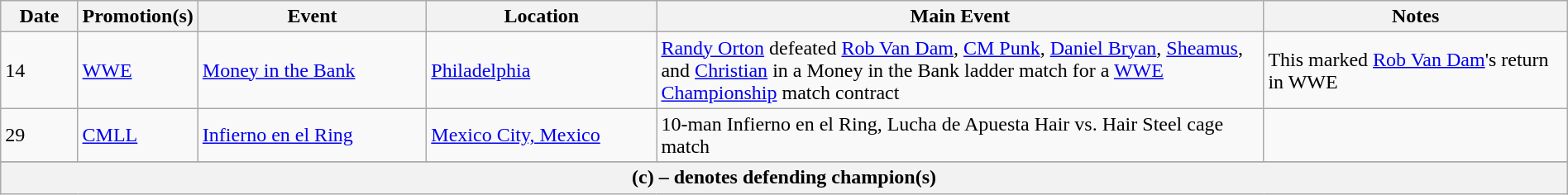<table class="wikitable" style="width:100%;">
<tr>
<th width=5%>Date</th>
<th width=5%>Promotion(s)</th>
<th width=15%>Event</th>
<th width=15%>Location</th>
<th width=40%>Main Event</th>
<th width=20%>Notes</th>
</tr>
<tr>
<td>14</td>
<td><a href='#'>WWE</a></td>
<td><a href='#'>Money in the Bank</a></td>
<td><a href='#'>Philadelphia</a></td>
<td><a href='#'>Randy Orton</a> defeated <a href='#'>Rob Van Dam</a>, <a href='#'>CM Punk</a>, <a href='#'>Daniel Bryan</a>, <a href='#'>Sheamus</a>, and <a href='#'>Christian</a> in a Money in the Bank ladder match for a <a href='#'>WWE Championship</a> match contract</td>
<td>This marked <a href='#'>Rob Van Dam</a>'s return in WWE</td>
</tr>
<tr>
<td>29</td>
<td><a href='#'>CMLL</a></td>
<td><a href='#'>Infierno en el Ring</a></td>
<td><a href='#'>Mexico City, Mexico</a></td>
<td>10-man Infierno en el Ring, Lucha de Apuesta Hair vs. Hair Steel cage match</td>
<td></td>
</tr>
<tr>
</tr>
<tr>
<th colspan="6">(c) – denotes defending champion(s)</th>
</tr>
</table>
